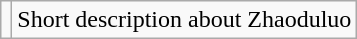<table class="wikitable">
<tr>
<td></td>
<td>Short description about Zhaoduluo</td>
</tr>
</table>
